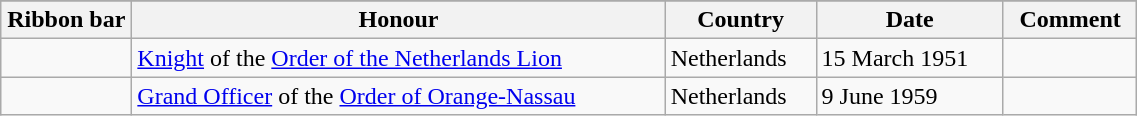<table class="wikitable" style="width:60%;">
<tr style="background:#ccf; text-align:center;">
</tr>
<tr>
<th style="width:80px;">Ribbon bar</th>
<th>Honour</th>
<th>Country</th>
<th>Date</th>
<th>Comment</th>
</tr>
<tr>
<td></td>
<td><a href='#'>Knight</a> of the <a href='#'>Order of the Netherlands Lion</a></td>
<td>Netherlands</td>
<td>15 March 1951</td>
<td></td>
</tr>
<tr>
<td></td>
<td><a href='#'>Grand Officer</a> of the <a href='#'>Order of Orange-Nassau</a></td>
<td>Netherlands</td>
<td>9 June 1959</td>
<td></td>
</tr>
</table>
